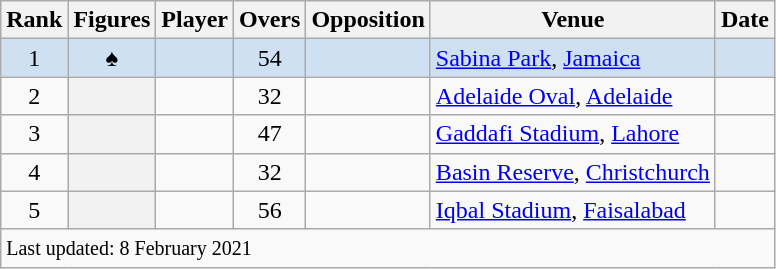<table class="wikitable plainrowheaders sortable">
<tr>
<th scope="col">Rank</th>
<th scope="col">Figures</th>
<th scope="col">Player</th>
<th scope="col">Overs</th>
<th scope="col">Opposition</th>
<th scope="col">Venue</th>
<th scope="col">Date</th>
</tr>
<tr bgcolor="#cee0f2">
<td align=center>1</td>
<th scope="row" style="background:#cee0f2; text-align:center;"> ♠</th>
<td></td>
<td align=center>54</td>
<td></td>
<td><a href='#'>Sabina Park</a>, <a href='#'>Jamaica</a></td>
<td></td>
</tr>
<tr>
<td align=center>2</td>
<th scope="row" style="text-align:center;"></th>
<td></td>
<td align=center>32</td>
<td></td>
<td><a href='#'>Adelaide Oval</a>, <a href='#'>Adelaide</a></td>
<td></td>
</tr>
<tr>
<td align=center>3</td>
<th scope="row" style="text-align:center;"></th>
<td></td>
<td align=center>47</td>
<td></td>
<td><a href='#'>Gaddafi Stadium</a>, <a href='#'>Lahore</a></td>
<td></td>
</tr>
<tr>
<td align=center>4</td>
<th scope="row" style="text-align:center;"></th>
<td></td>
<td align=center>32</td>
<td></td>
<td><a href='#'>Basin Reserve</a>, <a href='#'>Christchurch</a></td>
<td></td>
</tr>
<tr>
<td align=center>5</td>
<th scope="row" style="text-align:center;"></th>
<td></td>
<td align=center>56</td>
<td></td>
<td><a href='#'>Iqbal Stadium</a>, <a href='#'>Faisalabad</a></td>
<td></td>
</tr>
<tr class=sortbottom>
<td colspan=7><small>Last updated: 8 February 2021</small></td>
</tr>
</table>
